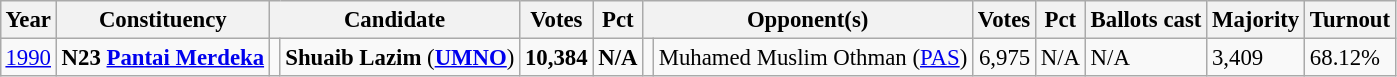<table class="wikitable" style="margin:0.5em ; font-size:95%">
<tr>
<th>Year</th>
<th>Constituency</th>
<th colspan=2>Candidate</th>
<th>Votes</th>
<th>Pct</th>
<th colspan=2>Opponent(s)</th>
<th>Votes</th>
<th>Pct</th>
<th>Ballots cast</th>
<th>Majority</th>
<th>Turnout</th>
</tr>
<tr>
<td rowspan="4"><a href='#'>1990</a></td>
<td rowspan="4"><strong>N23 <a href='#'>Pantai Merdeka</a></strong></td>
<td rowspan="4" ></td>
<td rowspan="4"><strong>Shuaib Lazim</strong> (<a href='#'><strong>UMNO</strong></a>)</td>
<td rowspan="4" align=right><strong>10,384</strong></td>
<td rowspan="4"><strong>N/A</strong></td>
<td></td>
<td>Muhamed Muslim Othman (<a href='#'>PAS</a>)</td>
<td align="right">6,975</td>
<td>N/A</td>
<td rowspan=4>N/A</td>
<td rowspan=4>3,409</td>
<td rowspan=4>68.12%</td>
</tr>
</table>
